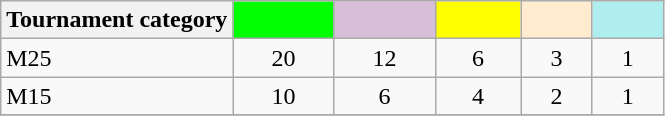<table class="wikitable" style="text-align:center">
<tr>
<th>Tournament category</th>
<th style="width:60px; background:lime;"></th>
<th style="width:60px; background:thistle;"></th>
<th style="width:50px; background:#ff0;"></th>
<th style="width:40px; background:#ffebcd;"></th>
<th style="width:40px; background:#afeeee;"></th>
</tr>
<tr>
<td align="left">M25</td>
<td>20</td>
<td>12</td>
<td>6</td>
<td>3</td>
<td>1</td>
</tr>
<tr>
<td align="left">M15</td>
<td>10</td>
<td>6</td>
<td>4</td>
<td>2</td>
<td>1</td>
</tr>
<tr>
</tr>
</table>
